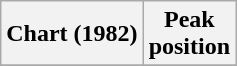<table class="wikitable sortable">
<tr>
<th align="left">Chart (1982)</th>
<th align="center">Peak<br>position</th>
</tr>
<tr>
</tr>
</table>
